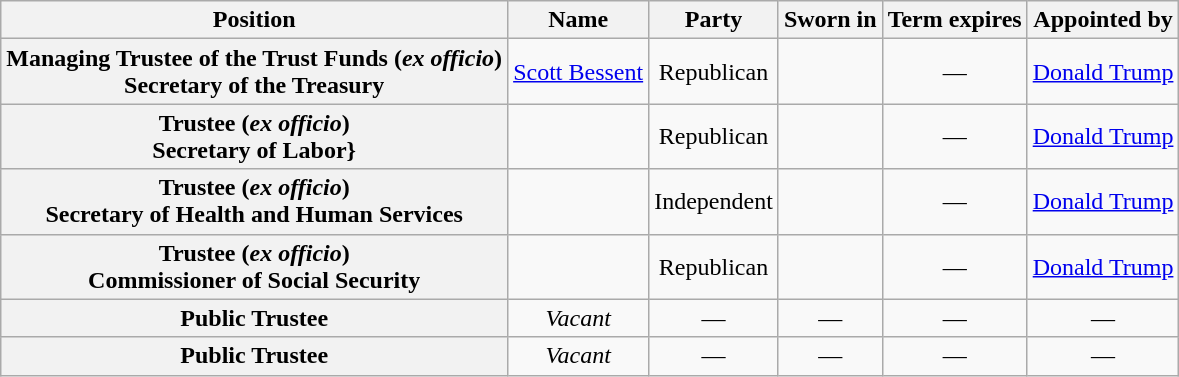<table class="wikitable sortable plainrowheaders" style="text-align:center">
<tr>
<th scope="col" "width:20%">Position</th>
<th scope="col" "width:20%">Name</th>
<th scope="col" "width:10%">Party</th>
<th scope="col" "width:20%">Sworn in</th>
<th scope="col" "width:20%">Term expires</th>
<th scope="col" "width:10%">Appointed by</th>
</tr>
<tr>
<th>Managing Trustee of the Trust Funds (<em>ex officio</em>)<br>Secretary of the Treasury</th>
<td><a href='#'>Scott Bessent</a></td>
<td>Republican</td>
<td></td>
<td>—</td>
<td><a href='#'>Donald Trump</a></td>
</tr>
<tr>
<th>Trustee (<em>ex officio</em>)<br>Secretary of Labor}</th>
<td></td>
<td>Republican</td>
<td></td>
<td>—</td>
<td><a href='#'>Donald Trump</a></td>
</tr>
<tr>
<th>Trustee (<em>ex officio</em>)<br>Secretary of Health and Human Services</th>
<td></td>
<td>Independent</td>
<td></td>
<td>—</td>
<td><a href='#'>Donald Trump</a></td>
</tr>
<tr>
<th>Trustee (<em>ex officio</em>)<br>Commissioner of Social Security</th>
<td></td>
<td>Republican</td>
<td></td>
<td>—</td>
<td><a href='#'>Donald Trump</a></td>
</tr>
<tr>
<th>Public Trustee</th>
<td><em>Vacant</em></td>
<td>—</td>
<td>—</td>
<td>—</td>
<td>—</td>
</tr>
<tr>
<th>Public Trustee</th>
<td><em>Vacant</em></td>
<td>—</td>
<td>—</td>
<td>—</td>
<td>—</td>
</tr>
</table>
